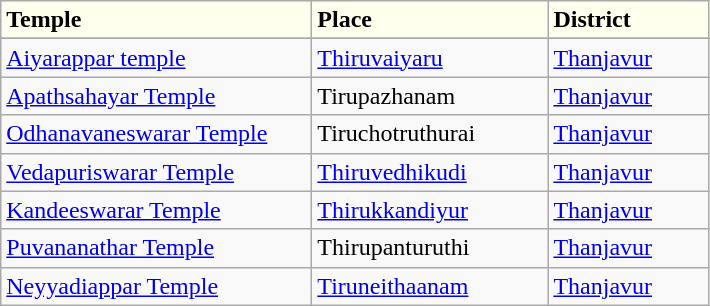<table class="wikitable sortable">
<tr style="background:#ffe;">
<td width="200pt"><strong>Temple</strong></td>
<td width="150pt"><strong>Place</strong></td>
<td width="100pt"><strong>District</strong></td>
</tr>
<tr align ="center">
</tr>
<tr style="background:#ffe;">
</tr>
<tr>
<td><a href='#'>Aiyarappar temple</a></td>
<td><a href='#'>Thiruvaiyaru</a></td>
<td><a href='#'>Thanjavur</a></td>
</tr>
<tr>
<td><a href='#'>Apathsahayar Temple</a></td>
<td>Tirupazhanam</td>
<td><a href='#'>Thanjavur</a></td>
</tr>
<tr>
<td><a href='#'>Odhanavaneswarar Temple</a></td>
<td>Tiruchotruthurai</td>
<td><a href='#'>Thanjavur</a></td>
</tr>
<tr>
<td><a href='#'>Vedapuriswarar Temple</a></td>
<td><a href='#'>Thiruvedhikudi</a></td>
<td><a href='#'>Thanjavur</a></td>
</tr>
<tr>
<td><a href='#'>Kandeeswarar Temple</a></td>
<td><a href='#'>Thirukkandiyur</a></td>
<td><a href='#'>Thanjavur</a></td>
</tr>
<tr>
<td><a href='#'>Puvananathar Temple</a></td>
<td>Thirupanturuthi</td>
<td><a href='#'>Thanjavur</a></td>
</tr>
<tr>
<td><a href='#'>Neyyadiappar Temple</a></td>
<td><a href='#'>Tiruneithaanam</a></td>
<td><a href='#'>Thanjavur</a></td>
</tr>
</table>
